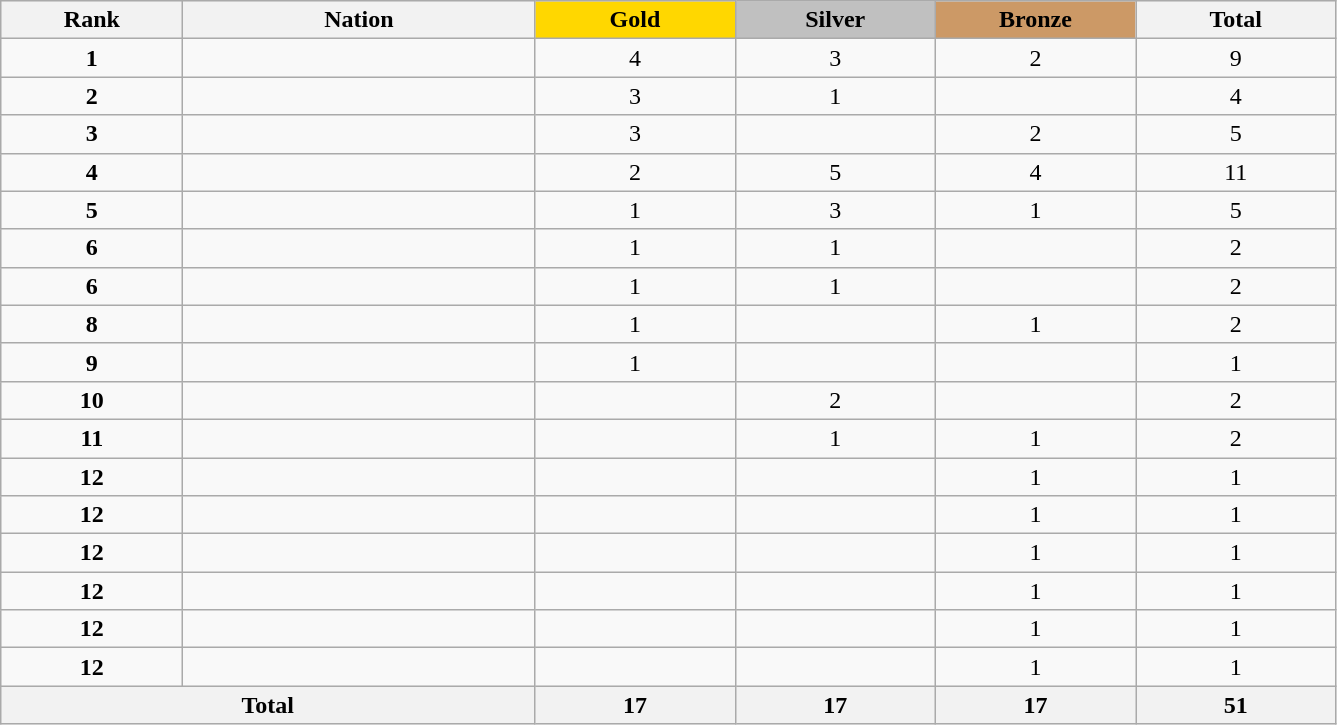<table class="wikitable collapsible autocollapse plainrowheaders" width=70.5% style="text-align:center;">
<tr style="background-color:#EDEDED;">
<th width=100px class="hintergrundfarbe5">Rank</th>
<th width=200px class="hintergrundfarbe6">Nation</th>
<th style="background:    gold; width:15%">Gold</th>
<th style="background:  silver; width:15%">Silver</th>
<th style="background: #CC9966; width:15%">Bronze</th>
<th class="hintergrundfarbe6" style="width:15%">Total</th>
</tr>
<tr>
<td><strong>1</strong></td>
<td align=left></td>
<td>4</td>
<td>3</td>
<td>2</td>
<td>9</td>
</tr>
<tr>
<td><strong>2</strong></td>
<td align=left></td>
<td>3</td>
<td>1</td>
<td></td>
<td>4</td>
</tr>
<tr>
<td><strong>3</strong></td>
<td align=left></td>
<td>3</td>
<td></td>
<td>2</td>
<td>5</td>
</tr>
<tr>
<td><strong>4</strong></td>
<td align=left></td>
<td>2</td>
<td>5</td>
<td>4</td>
<td>11</td>
</tr>
<tr>
<td><strong>5</strong></td>
<td align=left></td>
<td>1</td>
<td>3</td>
<td>1</td>
<td>5</td>
</tr>
<tr>
<td><strong>6</strong></td>
<td align=left></td>
<td>1</td>
<td>1</td>
<td></td>
<td>2</td>
</tr>
<tr>
<td><strong>6</strong></td>
<td align=left></td>
<td>1</td>
<td>1</td>
<td></td>
<td>2</td>
</tr>
<tr>
<td><strong>8</strong></td>
<td align=left></td>
<td>1</td>
<td></td>
<td>1</td>
<td>2</td>
</tr>
<tr>
<td><strong>9</strong></td>
<td align=left></td>
<td>1</td>
<td></td>
<td></td>
<td>1</td>
</tr>
<tr>
<td><strong>10</strong></td>
<td align=left></td>
<td></td>
<td>2</td>
<td></td>
<td>2</td>
</tr>
<tr>
<td><strong>11</strong></td>
<td align=left></td>
<td></td>
<td>1</td>
<td>1</td>
<td>2</td>
</tr>
<tr>
<td><strong>12</strong></td>
<td align=left></td>
<td></td>
<td></td>
<td>1</td>
<td>1</td>
</tr>
<tr>
<td><strong>12</strong></td>
<td align=left></td>
<td></td>
<td></td>
<td>1</td>
<td>1</td>
</tr>
<tr>
<td><strong>12</strong></td>
<td align=left></td>
<td></td>
<td></td>
<td>1</td>
<td>1</td>
</tr>
<tr>
<td><strong>12</strong></td>
<td align=left></td>
<td></td>
<td></td>
<td>1</td>
<td>1</td>
</tr>
<tr>
<td><strong>12</strong></td>
<td align=left></td>
<td></td>
<td></td>
<td>1</td>
<td>1</td>
</tr>
<tr>
<td><strong>12</strong></td>
<td align=left></td>
<td></td>
<td></td>
<td>1</td>
<td>1</td>
</tr>
<tr>
<th colspan=2>Total</th>
<th>17</th>
<th>17</th>
<th>17</th>
<th>51</th>
</tr>
</table>
